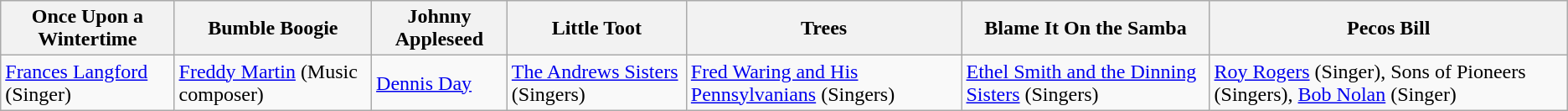<table class="wikitable">
<tr>
<th>Once Upon a Wintertime</th>
<th>Bumble Boogie</th>
<th>Johnny Appleseed</th>
<th>Little Toot</th>
<th>Trees</th>
<th>Blame It On the Samba</th>
<th>Pecos Bill</th>
</tr>
<tr>
<td><a href='#'>Frances Langford</a> (Singer)</td>
<td><a href='#'>Freddy Martin</a> (Music composer)</td>
<td><a href='#'>Dennis Day</a></td>
<td><a href='#'>The Andrews Sisters</a> (Singers)</td>
<td><a href='#'>Fred Waring and His Pennsylvanians</a> (Singers)</td>
<td><a href='#'>Ethel Smith and the Dinning Sisters</a> (Singers)</td>
<td><a href='#'>Roy Rogers</a> (Singer), Sons of Pioneers (Singers), <a href='#'>Bob Nolan</a> (Singer)</td>
</tr>
</table>
